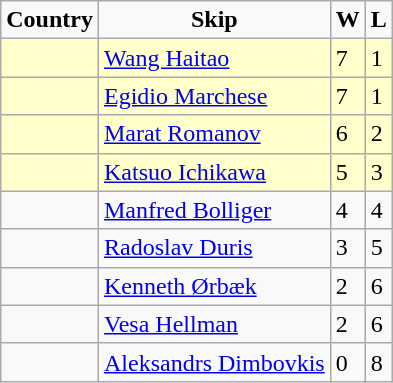<table class="wikitable">
<tr align=center>
<td><strong>Country</strong></td>
<td><strong>Skip</strong></td>
<td><strong>W</strong></td>
<td><strong>L</strong></td>
</tr>
<tr bgcolor=#ffffcc>
<td></td>
<td><a href='#'>Wang Haitao</a></td>
<td>7</td>
<td>1</td>
</tr>
<tr bgcolor=#ffffcc>
<td></td>
<td><a href='#'>Egidio Marchese</a></td>
<td>7</td>
<td>1</td>
</tr>
<tr bgcolor=#ffffcc>
<td></td>
<td><a href='#'>Marat Romanov</a></td>
<td>6</td>
<td>2</td>
</tr>
<tr bgcolor=#ffffcc>
<td></td>
<td><a href='#'>Katsuo Ichikawa</a></td>
<td>5</td>
<td>3</td>
</tr>
<tr>
<td></td>
<td><a href='#'>Manfred Bolliger</a></td>
<td>4</td>
<td>4</td>
</tr>
<tr>
<td></td>
<td><a href='#'>Radoslav Duris</a></td>
<td>3</td>
<td>5</td>
</tr>
<tr>
<td></td>
<td><a href='#'>Kenneth Ørbæk</a></td>
<td>2</td>
<td>6</td>
</tr>
<tr>
<td></td>
<td><a href='#'>Vesa Hellman</a></td>
<td>2</td>
<td>6</td>
</tr>
<tr>
<td></td>
<td><a href='#'>Aleksandrs Dimbovkis</a></td>
<td>0</td>
<td>8</td>
</tr>
</table>
